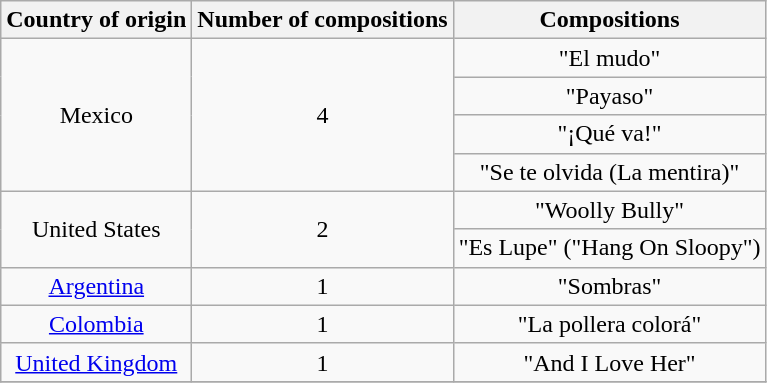<table class="wikitable">
<tr>
<th>Country of origin</th>
<th>Number of compositions</th>
<th>Compositions</th>
</tr>
<tr>
<td align="center" rowspan="4">Mexico</td>
<td align="center" rowspan="4">4</td>
<td align="center">"El mudo"</td>
</tr>
<tr>
<td align="center">"Payaso"</td>
</tr>
<tr>
<td align="center">"¡Qué va!"</td>
</tr>
<tr>
<td align="center">"Se te olvida (La mentira)"</td>
</tr>
<tr>
<td align="center" rowspan="2">United States</td>
<td align="center" rowspan="2">2</td>
<td align="center">"Woolly Bully"</td>
</tr>
<tr>
<td align="center">"Es Lupe" ("Hang On Sloopy")</td>
</tr>
<tr>
<td align="center"><a href='#'>Argentina</a></td>
<td align="center">1</td>
<td align="center">"Sombras"</td>
</tr>
<tr>
<td align="center"><a href='#'>Colombia</a></td>
<td align="center">1</td>
<td align="center">"La pollera colorá"</td>
</tr>
<tr>
<td align="center"><a href='#'>United Kingdom</a></td>
<td align="center">1</td>
<td align="center">"And I Love Her"</td>
</tr>
<tr>
</tr>
</table>
